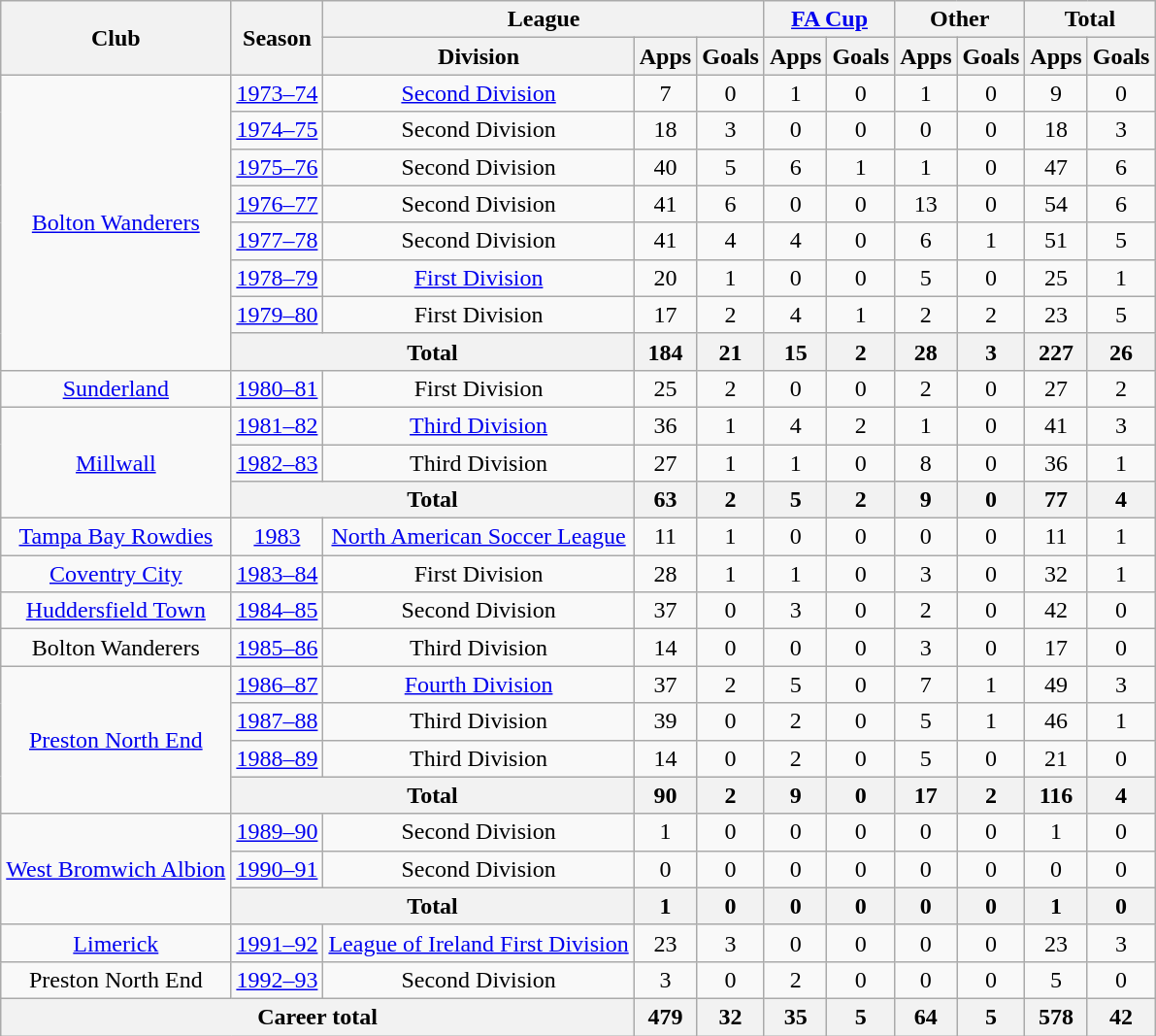<table class=wikitable style="text-align: center;">
<tr>
<th rowspan=2>Club</th>
<th rowspan=2>Season</th>
<th colspan=3>League</th>
<th colspan=2><a href='#'>FA Cup</a></th>
<th colspan=2>Other</th>
<th colspan=2>Total</th>
</tr>
<tr>
<th>Division</th>
<th>Apps</th>
<th>Goals</th>
<th>Apps</th>
<th>Goals</th>
<th>Apps</th>
<th>Goals</th>
<th>Apps</th>
<th>Goals</th>
</tr>
<tr>
<td rowspan="8"><a href='#'>Bolton Wanderers</a></td>
<td><a href='#'>1973–74</a></td>
<td><a href='#'>Second Division</a></td>
<td>7</td>
<td>0</td>
<td>1</td>
<td>0</td>
<td>1</td>
<td>0</td>
<td>9</td>
<td>0</td>
</tr>
<tr>
<td><a href='#'>1974–75</a></td>
<td>Second Division</td>
<td>18</td>
<td>3</td>
<td>0</td>
<td>0</td>
<td>0</td>
<td>0</td>
<td>18</td>
<td>3</td>
</tr>
<tr>
<td><a href='#'>1975–76</a></td>
<td>Second Division</td>
<td>40</td>
<td>5</td>
<td>6</td>
<td>1</td>
<td>1</td>
<td>0</td>
<td>47</td>
<td>6</td>
</tr>
<tr>
<td><a href='#'>1976–77</a></td>
<td>Second Division</td>
<td>41</td>
<td>6</td>
<td>0</td>
<td>0</td>
<td>13</td>
<td>0</td>
<td>54</td>
<td>6</td>
</tr>
<tr>
<td><a href='#'>1977–78</a></td>
<td>Second Division</td>
<td>41</td>
<td>4</td>
<td>4</td>
<td>0</td>
<td>6</td>
<td>1</td>
<td>51</td>
<td>5</td>
</tr>
<tr>
<td><a href='#'>1978–79</a></td>
<td><a href='#'>First Division</a></td>
<td>20</td>
<td>1</td>
<td>0</td>
<td>0</td>
<td>5</td>
<td>0</td>
<td>25</td>
<td>1</td>
</tr>
<tr>
<td><a href='#'>1979–80</a></td>
<td>First Division</td>
<td>17</td>
<td>2</td>
<td>4</td>
<td>1</td>
<td>2</td>
<td>2</td>
<td>23</td>
<td>5</td>
</tr>
<tr>
<th colspan="2">Total</th>
<th>184</th>
<th>21</th>
<th>15</th>
<th>2</th>
<th>28</th>
<th>3</th>
<th>227</th>
<th>26</th>
</tr>
<tr>
<td><a href='#'>Sunderland</a></td>
<td><a href='#'>1980–81</a></td>
<td>First Division</td>
<td>25</td>
<td>2</td>
<td>0</td>
<td>0</td>
<td>2</td>
<td>0</td>
<td>27</td>
<td>2</td>
</tr>
<tr>
<td rowspan="3"><a href='#'>Millwall</a></td>
<td><a href='#'>1981–82</a></td>
<td><a href='#'>Third Division</a></td>
<td>36</td>
<td>1</td>
<td>4</td>
<td>2</td>
<td>1</td>
<td>0</td>
<td>41</td>
<td>3</td>
</tr>
<tr>
<td><a href='#'>1982–83</a></td>
<td>Third Division</td>
<td>27</td>
<td>1</td>
<td>1</td>
<td>0</td>
<td>8</td>
<td>0</td>
<td>36</td>
<td>1</td>
</tr>
<tr>
<th colspan="2">Total</th>
<th>63</th>
<th>2</th>
<th>5</th>
<th>2</th>
<th>9</th>
<th>0</th>
<th>77</th>
<th>4</th>
</tr>
<tr>
<td><a href='#'>Tampa Bay Rowdies</a></td>
<td><a href='#'>1983</a></td>
<td><a href='#'>North American Soccer League</a></td>
<td>11</td>
<td>1</td>
<td>0</td>
<td>0</td>
<td>0</td>
<td>0</td>
<td>11</td>
<td>1</td>
</tr>
<tr>
<td><a href='#'>Coventry City</a></td>
<td><a href='#'>1983–84</a></td>
<td>First Division</td>
<td>28</td>
<td>1</td>
<td>1</td>
<td>0</td>
<td>3</td>
<td>0</td>
<td>32</td>
<td>1</td>
</tr>
<tr>
<td><a href='#'>Huddersfield Town</a></td>
<td><a href='#'>1984–85</a></td>
<td>Second Division</td>
<td>37</td>
<td>0</td>
<td>3</td>
<td>0</td>
<td>2</td>
<td>0</td>
<td>42</td>
<td>0</td>
</tr>
<tr>
<td>Bolton Wanderers</td>
<td><a href='#'>1985–86</a></td>
<td>Third Division</td>
<td>14</td>
<td>0</td>
<td>0</td>
<td>0</td>
<td>3</td>
<td>0</td>
<td>17</td>
<td>0</td>
</tr>
<tr>
<td rowspan="4"><a href='#'>Preston North End</a></td>
<td><a href='#'>1986–87</a></td>
<td><a href='#'>Fourth Division</a></td>
<td>37</td>
<td>2</td>
<td>5</td>
<td>0</td>
<td>7</td>
<td>1</td>
<td>49</td>
<td>3</td>
</tr>
<tr>
<td><a href='#'>1987–88</a></td>
<td>Third Division</td>
<td>39</td>
<td>0</td>
<td>2</td>
<td>0</td>
<td>5</td>
<td>1</td>
<td>46</td>
<td>1</td>
</tr>
<tr>
<td><a href='#'>1988–89</a></td>
<td>Third Division</td>
<td>14</td>
<td>0</td>
<td>2</td>
<td>0</td>
<td>5</td>
<td>0</td>
<td>21</td>
<td>0</td>
</tr>
<tr>
<th colspan="2">Total</th>
<th>90</th>
<th>2</th>
<th>9</th>
<th>0</th>
<th>17</th>
<th>2</th>
<th>116</th>
<th>4</th>
</tr>
<tr>
<td rowspan="3"><a href='#'>West Bromwich Albion</a></td>
<td><a href='#'>1989–90</a></td>
<td>Second Division</td>
<td>1</td>
<td>0</td>
<td>0</td>
<td>0</td>
<td>0</td>
<td>0</td>
<td>1</td>
<td>0</td>
</tr>
<tr>
<td><a href='#'>1990–91</a></td>
<td>Second Division</td>
<td>0</td>
<td>0</td>
<td>0</td>
<td>0</td>
<td>0</td>
<td>0</td>
<td>0</td>
<td>0</td>
</tr>
<tr>
<th colspan="2">Total</th>
<th>1</th>
<th>0</th>
<th>0</th>
<th>0</th>
<th>0</th>
<th>0</th>
<th>1</th>
<th>0</th>
</tr>
<tr>
<td><a href='#'>Limerick</a></td>
<td><a href='#'>1991–92</a></td>
<td><a href='#'>League of Ireland First Division</a></td>
<td>23</td>
<td>3</td>
<td>0</td>
<td>0</td>
<td>0</td>
<td>0</td>
<td>23</td>
<td>3</td>
</tr>
<tr>
<td>Preston North End</td>
<td><a href='#'>1992–93</a></td>
<td>Second Division</td>
<td>3</td>
<td>0</td>
<td>2</td>
<td>0</td>
<td>0</td>
<td>0</td>
<td>5</td>
<td>0</td>
</tr>
<tr>
<th colspan="3">Career total</th>
<th>479</th>
<th>32</th>
<th>35</th>
<th>5</th>
<th>64</th>
<th>5</th>
<th>578</th>
<th>42</th>
</tr>
</table>
